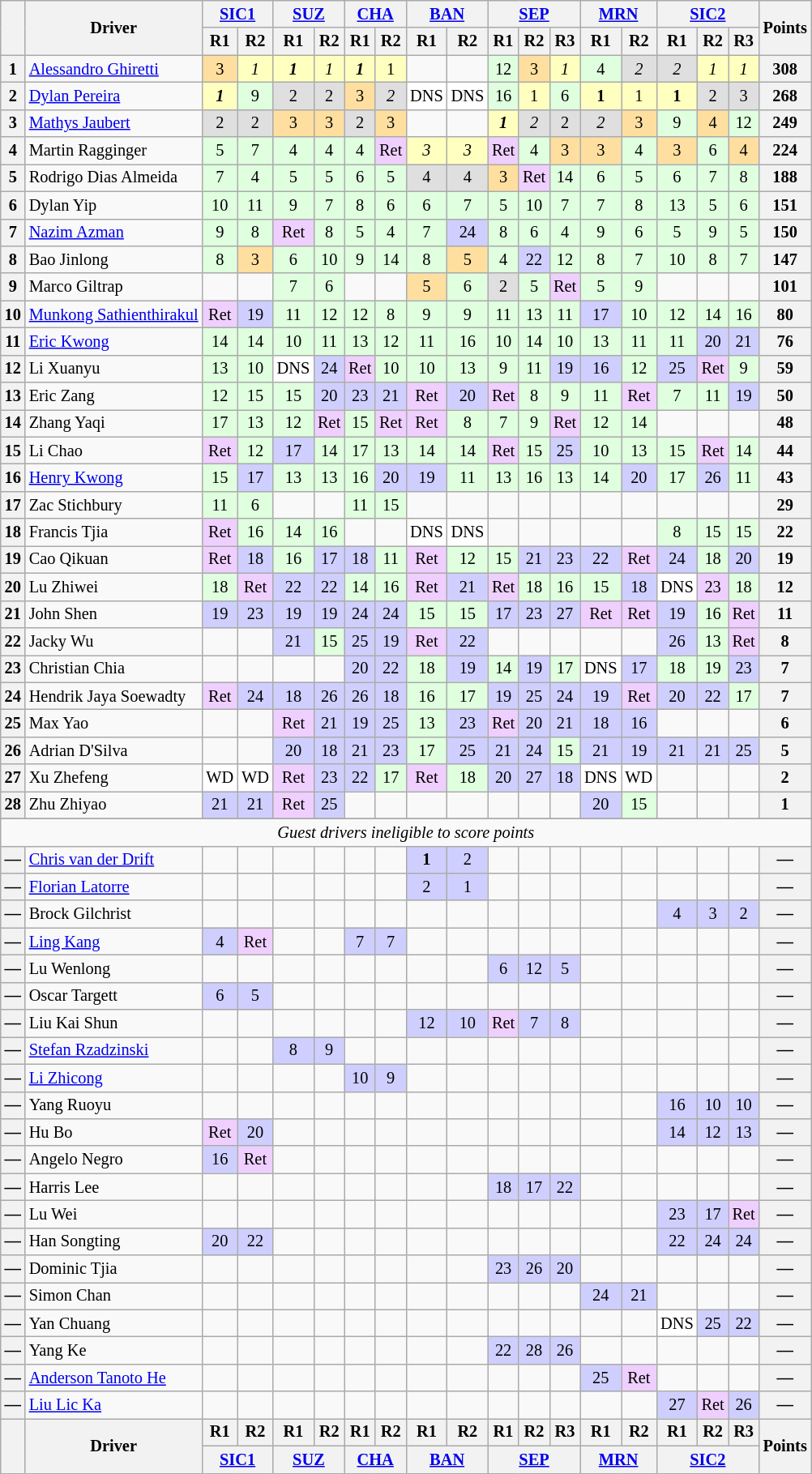<table class="wikitable" style="font-size:85%; text-align:center">
<tr>
<th rowspan=2></th>
<th rowspan=2>Driver</th>
<th colspan=2><a href='#'>SIC1</a><br></th>
<th colspan=2><a href='#'>SUZ</a><br></th>
<th colspan=2><a href='#'>CHA</a><br></th>
<th colspan=2><a href='#'>BAN</a><br></th>
<th colspan=3><a href='#'>SEP</a><br></th>
<th colspan=2><a href='#'>MRN</a><br></th>
<th colspan=3><a href='#'>SIC2</a><br></th>
<th rowspan=2>Points</th>
</tr>
<tr>
<th>R1</th>
<th>R2</th>
<th>R1</th>
<th>R2</th>
<th>R1</th>
<th>R2</th>
<th>R1</th>
<th>R2</th>
<th>R1</th>
<th>R2</th>
<th>R3</th>
<th>R1</th>
<th>R2</th>
<th>R1</th>
<th>R2</th>
<th>R3</th>
</tr>
<tr>
<th>1</th>
<td align="left"> <a href='#'>Alessandro Ghiretti</a></td>
<td style="background-color:#ffdf9f" align="center">3</td>
<td style="background-color:#ffffbf" align="center"><em>1</em></td>
<td style="background:#FFFFBF";><strong><em>1</em></strong></td>
<td style="background:#FFFFBF";><em>1</em></td>
<td style="background:#FFFFBF";><strong><em>1</em></strong></td>
<td style="background:#FFFFBF";>1</td>
<td></td>
<td></td>
<td style="background:#DFFFDF" ;>12</td>
<td style="background:#FFDF9F" ;>3</td>
<td style="background:#FFFFBF" ;><em>1</em></td>
<td style="background:#DFFFDF";>4</td>
<td style="background:#DFDFDF";><em>2</em></td>
<td style="background:#DFDFDF";><em>2</em></td>
<td style="background:#FFFFBF";><em>1</em></td>
<td style="background:#FFFFBF";><em>1</em></td>
<th>308</th>
</tr>
<tr>
<th>2</th>
<td align="left"> <a href='#'>Dylan Pereira</a></td>
<td style="background-color:#ffffbf" align="center"><strong><em>1</em></strong></td>
<td style="background-color:#dfffdf" align="center">9</td>
<td style="background:#DFDFDF" ;>2</td>
<td style="background:#DFDFDF" ;>2</td>
<td style="background:#FFDF9F" ;>3</td>
<td style="background:#DFDFDF" ;><em>2</em></td>
<td style="background:#FFFFFF" ;>DNS</td>
<td style="background:#FFFFFF" ;>DNS</td>
<td style="background:#DFFFDF" ;>16</td>
<td style="background:#FFFFBF" ;>1</td>
<td style="background:#DFFFDF" ;>6</td>
<td style="background:#FFFFBF" ;><strong>1</strong></td>
<td style="background:#FFFFBF" ;>1</td>
<td style="background:#FFFFBF" ;><strong>1</strong></td>
<td style="background:#DFDFDF" ;>2</td>
<td style="background:#DFDFDF" ;>3</td>
<th>268</th>
</tr>
<tr>
<th>3</th>
<td align="left"> <a href='#'>Mathys Jaubert</a></td>
<td style="background-color:#dfdfdf" align="center">2</td>
<td style="background-color:#dfdfdf" align="center">2</td>
<td style="background:#FFDF9F" ;>3</td>
<td style="background:#FFDF9F" ;>3</td>
<td style="background:#DFDFDF" ;>2</td>
<td style="background:#FFDF9F" ;>3</td>
<td></td>
<td></td>
<td style="background:#FFFFBF" ;><strong><em>1</em></strong></td>
<td style="background:#DFDFDF" ;><em>2</em></td>
<td style="background:#DFDFDF" ;>2</td>
<td style="background:#DFDFDF" ;><em>2</em></td>
<td style="background:#FFDF9F" ;>3</td>
<td style="background:#DFFFDF" ;>9</td>
<td style="background:#FFDF9F" ;>4</td>
<td style="background:#DFFFDF" ;>12</td>
<th>249</th>
</tr>
<tr>
<th>4</th>
<td align="left"> Martin Ragginger</td>
<td style="background-color:#dfffdf" align="center">5</td>
<td style="background-color:#dfffdf" align="center">7</td>
<td style="background:#DFFFDF" ;>4</td>
<td style="background:#DFFFDF" ;>4</td>
<td style="background:#DFFFDF" ;>4</td>
<td style="background:#EFCFFF" ;>Ret</td>
<td style="background:#FFFFBF" ;><em>3</em></td>
<td style="background:#FFFFBF" ;><em>3</em></td>
<td style="background:#EFCFFF" ;>Ret</td>
<td style="background:#DFFFDF" ;>4</td>
<td style="background:#FFDF9F" ;>3</td>
<td style="background:#FFDF9F" ;>3</td>
<td style="background:#DFFFDF" ;>4</td>
<td style="background:#FFDF9F" ;>3</td>
<td style="background:#DFFFDF" ;>6</td>
<td style="background:#FFDF9F" ;>4</td>
<th>224</th>
</tr>
<tr>
<th>5</th>
<td align="left"> Rodrigo Dias Almeida</td>
<td style="background-color:#dfffdf" align="center">7</td>
<td style="background-color:#dfffdf" align="center">4</td>
<td style="background:#DFFFDF";>5</td>
<td style="background:#DFFFDF";>5</td>
<td style="background:#DFFFDF" ;>6</td>
<td style="background:#DFFFDF" ;>5</td>
<td style="background:#DFDFDF";>4</td>
<td style="background:#DFDFDF";>4</td>
<td style="background:#FFDF9F" ;>3</td>
<td style="background:#EFCFFF" ;>Ret</td>
<td style="background:#DFFFDF" ;>14</td>
<td style="background:#DFFFDF";>6</td>
<td style="background:#DFFFDF";>5</td>
<td style="background:#DFFFDF";>6</td>
<td style="background:#DFFFDF";>7</td>
<td style="background:#DFFFDF";>8</td>
<th>188</th>
</tr>
<tr>
<th>6</th>
<td align="left"> Dylan Yip</td>
<td style="background-color:#dfffdf" align="center">10</td>
<td style="background-color:#dfffdf" align="center">11</td>
<td style="background:#DFFFDF" ;>9</td>
<td style="background:#DFFFDF" ;>7</td>
<td style="background:#DFFFDF" ;>8</td>
<td style="background:#DFFFDF" ;>6</td>
<td style="background:#DFFFDF" ;>6</td>
<td style="background:#DFFFDF" ;>7</td>
<td style="background:#DFFFDF" ;>5</td>
<td style="background:#DFFFDF" ;>10</td>
<td style="background:#DFFFDF" ;>7</td>
<td style="background:#DFFFDF" ;>7</td>
<td style="background:#DFFFDF" ;>8</td>
<td style="background:#DFFFDF" ;>13</td>
<td style="background:#DFFFDF" ;>5</td>
<td style="background:#DFFFDF" ;>6</td>
<th>151</th>
</tr>
<tr>
<th>7</th>
<td align="left"> <a href='#'>Nazim Azman</a></td>
<td style="background-color:#dfffdf" align="center">9</td>
<td style="background-color:#dfffdf" align="center">8</td>
<td style="background:#EFCFFF" ;>Ret</td>
<td style="background:#DFFFDF" ;>8</td>
<td style="background:#DFFFDF" ;>5</td>
<td style="background:#DFFFDF" ;>4</td>
<td style="background:#DFFFDF" ;>7</td>
<td style="background:#CFCFFF" ;>24</td>
<td style="background:#DFFFDF" ;>8</td>
<td style="background:#DFFFDF" ;>6</td>
<td style="background:#DFFFDF" ;>4</td>
<td style="background:#DFFFDF" ;>9</td>
<td style="background:#DFFFDF" ;>6</td>
<td style="background:#DFFFDF" ;>5</td>
<td style="background:#DFFFDF" ;>9</td>
<td style="background:#DFFFDF" ;>5</td>
<th>150</th>
</tr>
<tr>
<th>8</th>
<td align="left"> Bao Jinlong</td>
<td style="background-color:#dfffdf" align="center">8</td>
<td style="background-color:#ffdf9f" align="center">3</td>
<td style="background:#DFFFDF" ;>6</td>
<td style="background:#DFFFDF" ;>10</td>
<td style="background:#DFFFDF" ;>9</td>
<td style="background:#DFFFDF" ;>14</td>
<td style="background:#DFFFDF" ;>8</td>
<td style="background:#FFDF9F" ;>5</td>
<td style="background:#DFFFDF" ;>4</td>
<td style="background:#CFCFFF" ;>22</td>
<td style="background:#DFFFDF" ;>12</td>
<td style="background:#DFFFDF" ;>8</td>
<td style="background:#DFFFDF" ;>7</td>
<td style="background:#DFFFDF" ;>10</td>
<td style="background:#DFFFDF" ;>8</td>
<td style="background:#DFFFDF" ;>7</td>
<th>147</th>
</tr>
<tr>
<th>9</th>
<td align="left"> Marco Giltrap</td>
<td></td>
<td></td>
<td style="background:#DFFFDF" ;>7</td>
<td style="background:#DFFFDF" ;>6</td>
<td></td>
<td></td>
<td style="background:#FFDF9F" ;>5</td>
<td style="background:#DFFFDF" ;>6</td>
<td style="background:#DFDFDF" ;>2</td>
<td style="background:#DFFFDF" ;>5</td>
<td style="background:#EFCFFF" ;>Ret</td>
<td style="background:#DFFFDF" ;>5</td>
<td style="background:#DFFFDF" ;>9</td>
<td></td>
<td></td>
<td></td>
<th>101</th>
</tr>
<tr>
<th>10</th>
<td align="left" nowrap=""> <a href='#'>Munkong Sathienthirakul</a></td>
<td style="background:#EFCFFF" ;>Ret</td>
<td style="background-color:#CFCFFF" align="center">19</td>
<td style="background:#DFFFDF" ;>11</td>
<td style="background:#DFFFDF" ;>12</td>
<td style="background:#DFFFDF" ;>12</td>
<td style="background:#DFFFDF" ;>8</td>
<td style="background:#DFFFDF" ;>9</td>
<td style="background:#DFFFDF" ;>9</td>
<td style="background:#DFFFDF" ;>11</td>
<td style="background:#DFFFDF" ;>13</td>
<td style="background:#DFFFDF" ;>11</td>
<td style="background:#CFCFFF" ;>17</td>
<td style="background:#DFFFDF" ;>10</td>
<td style="background:#DFFFDF" ;>12</td>
<td style="background:#DFFFDF" ;>14</td>
<td style="background:#DFFFDF" ;>16</td>
<th>80</th>
</tr>
<tr>
<th>11</th>
<td align="left"> <a href='#'>Eric Kwong</a></td>
<td style="background-color:#dfffdf" align="center">14</td>
<td style="background-color:#dfffdf" align="center">14</td>
<td style="background:#DFFFDF" ;>10</td>
<td style="background:#DFFFDF" ;>11</td>
<td style="background:#DFFFDF" ;>13</td>
<td style="background:#DFFFDF" ;>12</td>
<td style="background:#DFFFDF" ;>11</td>
<td style="background:#DFFFDF" ;>16</td>
<td style="background:#DFFFDF" ;>10</td>
<td style="background:#DFFFDF" ;>14</td>
<td style="background:#DFFFDF" ;>10</td>
<td style="background:#DFFFDF" ;>13</td>
<td style="background:#DFFFDF" ;>11</td>
<td style="background:#DFFFDF" ;>11</td>
<td style="background:#CFCFFF" ;>20</td>
<td style="background:#CFCFFF" ;>21</td>
<th>76</th>
</tr>
<tr>
<th>12</th>
<td align="left"> Li Xuanyu</td>
<td style="background-color:#dfffdf" align="center">13</td>
<td style="background-color:#dfffdf" align="center">10</td>
<td style="background:#FFFFFF" ;>DNS</td>
<td style="background:#CFCFFF" ;>24</td>
<td style="background:#EFCFFF" ;>Ret</td>
<td style="background:#DFFFDF" ;>10</td>
<td style="background:#DFFFDF" ;>10</td>
<td style="background:#DFFFDF" ;>13</td>
<td style="background:#DFFFDF" ;>9</td>
<td style="background:#DFFFDF" ;>11</td>
<td style="background:#CFCFFF" ;>19</td>
<td style="background:#CFCFFF" ;>16</td>
<td style="background:#DFFFDF" ;>12</td>
<td style="background:#CFCFFF" ;>25</td>
<td style="background:#EFCFFF" ;>Ret</td>
<td style="background:#DFFFDF" ;>9</td>
<th>59</th>
</tr>
<tr>
<th>13</th>
<td align="left"> Eric Zang</td>
<td style="background-color:#dfffdf" align="center">12</td>
<td style="background-color:#dfffdf" align="center">15</td>
<td style="background:#DFFFDF" ;>15</td>
<td style="background:#CFCFFF" ;>20</td>
<td style="background:#CFCFFF" ;>23</td>
<td style="background:#CFCFFF" ;>21</td>
<td style="background:#EFCFFF" ;>Ret</td>
<td style="background:#CFCFFF" ;>20</td>
<td style="background:#EFCFFF" ;>Ret</td>
<td style="background:#DFFFDF" ;>8</td>
<td style="background:#DFFFDF" ;>9</td>
<td style="background:#DFFFDF" ;>11</td>
<td style="background:#EFCFFF" ;>Ret</td>
<td style="background:#DFFFDF" ;>7</td>
<td style="background:#DFFFDF" ;>11</td>
<td style="background:#CFCFFF" ;>19</td>
<th>50</th>
</tr>
<tr>
<th>14</th>
<td align="left"> Zhang Yaqi</td>
<td style="background-color:#DFFFDF" align="center">17</td>
<td style="background-color:#dfffdf" align="center">13</td>
<td style="background:#DFFFDF" ;>12</td>
<td style="background:#EFCFFF" ;>Ret</td>
<td style="background:#DFFFDF" ;>15</td>
<td style="background:#EFCFFF" ;>Ret</td>
<td style="background:#EFCFFF" ;>Ret</td>
<td style="background:#DFFFDF" ;>8</td>
<td style="background:#DFFFDF" ;>7</td>
<td style="background:#DFFFDF" ;>9</td>
<td style="background:#EFCFFF" ;>Ret</td>
<td style="background:#DFFFDF" ;>12</td>
<td style="background:#DFFFDF" ;>14</td>
<td style="background:#" ;></td>
<td style="background:#" ;></td>
<td style="background:#" ;></td>
<th>48</th>
</tr>
<tr>
<th>15</th>
<td align="left"> Li Chao</td>
<td style="background:#EFCFFF" ;>Ret</td>
<td style="background-color:#dfffdf" align="center">12</td>
<td style="background:#CFCFFF" ;>17</td>
<td style="background:#DFFFDF" ;>14</td>
<td style="background:#DFFFDF" ;>17</td>
<td style="background:#DFFFDF" ;>13</td>
<td style="background:#DFFFDF" ;>14</td>
<td style="background:#DFFFDF" ;>14</td>
<td style="background:#EFCFFF" ;>Ret</td>
<td style="background:#DFFFDF" ;>15</td>
<td style="background:#CFCFFF" ;>25</td>
<td style="background:#DFFFDF" ;>10</td>
<td style="background:#DFFFDF" ;>13</td>
<td style="background:#DFFFDF" ;>15</td>
<td style="background:#EFCFFF" ;>Ret</td>
<td style="background:#DFFFDF" ;>14</td>
<th>44</th>
</tr>
<tr>
<th>16</th>
<td align="left"> <a href='#'>Henry Kwong</a></td>
<td style="background-color:#dfffdf" align="center">15</td>
<td style="background-color:#CFCFFF" align="center">17</td>
<td style="background:#DFFFDF" ;>13</td>
<td style="background:#DFFFDF" ;>13</td>
<td style="background:#DFFFDF" ;>16</td>
<td style="background:#CFCFFF" ;>20</td>
<td style="background:#CFCFFF" ;>19</td>
<td style="background:#DFFFDF" ;>11</td>
<td style="background:#DFFFDF" ;>13</td>
<td style="background:#DFFFDF" ;>16</td>
<td style="background:#DFFFDF" ;>13</td>
<td style="background:#DFFFDF" ;>14</td>
<td style="background:#CFCFFF" ;>20</td>
<td style="background:#DFFFDF" ;>17</td>
<td style="background:#CFCFFF" ;>26</td>
<td style="background:#DFFFDF" ;>11</td>
<th>43</th>
</tr>
<tr>
<th>17</th>
<td align="left"> Zac Stichbury</td>
<td style="background-color:#dfffdf" align="center">11</td>
<td style="background-color:#dfffdf" align="center">6</td>
<td style="background:#" ;></td>
<td style="background:#" ;></td>
<td style="background:#DFFFDF" ;>11</td>
<td style="background:#DFFFDF" ;>15</td>
<td style="background:#" ;></td>
<td style="background:#" ;></td>
<td style="background:#" ;></td>
<td style="background:#" ;></td>
<td style="background:#" ;></td>
<td style="background:#" ;></td>
<td style="background:#" ;></td>
<td style="background:#" ;></td>
<td style="background:#" ;></td>
<td style="background:#" ;></td>
<th>29</th>
</tr>
<tr>
<th>18</th>
<td align="left"> Francis Tjia</td>
<td style="background:#EFCFFF" ;>Ret</td>
<td style="background-color:#DFFFDF" align="center">16</td>
<td style="background:#DFFFDF" ;>14</td>
<td style="background:#DFFFDF" ;>16</td>
<td style="background:#" ;></td>
<td style="background:#" ;></td>
<td style="background:#FFFFFF" ;>DNS</td>
<td style="background:#FFFFFF" ;>DNS</td>
<td style="background:#" ;></td>
<td style="background:#" ;></td>
<td style="background:#" ;></td>
<td style="background:#" ;></td>
<td style="background:#" ;></td>
<td style="background:#DFFFDF" ;>8</td>
<td style="background:#DFFFDF" ;>15</td>
<td style="background:#DFFFDF" ;>15</td>
<th>22</th>
</tr>
<tr>
<th>19</th>
<td align="left"> Cao Qikuan</td>
<td style="background:#EFCFFF" ;>Ret</td>
<td style="background-color:#CFCFFF" align="center">18</td>
<td style="background:#DFFFDF" ;>16</td>
<td style="background:#CFCFFF" ;>17</td>
<td style="background:#CFCFFF" ;>18</td>
<td style="background:#DFFFDF" ;>11</td>
<td style="background:#EFCFFF" ;>Ret</td>
<td style="background:#DFFFDF" ;>12</td>
<td style="background:#DFFFDF" ;>15</td>
<td style="background:#CFCFFF" ;>21</td>
<td style="background:#CFCFFF" ;>23</td>
<td style="background:#CFCFFF" ;>22</td>
<td style="background:#EFCFFF" ;>Ret</td>
<td style="background:#CFCFFF" ;>24</td>
<td style="background:#DFFFDF" ;>18</td>
<td style="background:#CFCFFF" ;>20</td>
<th>19</th>
</tr>
<tr>
<th>20</th>
<td align="left"> Lu Zhiwei</td>
<td style="background-color:#DFFFDF" align="center">18</td>
<td style="background:#EFCFFF" ;>Ret</td>
<td style="background:#CFCFFF" ;>22</td>
<td style="background:#CFCFFF" ;>22</td>
<td style="background:#DFFFDF" ;>14</td>
<td style="background:#DFFFDF" ;>16</td>
<td style="background:#EFCFFF" ;>Ret</td>
<td style="background:#CFCFFF" ;>21</td>
<td style="background:#EFCFFF" ;>Ret</td>
<td style="background:#DFFFDF" ;>18</td>
<td style="background:#DFFFDF" ;>16</td>
<td style="background:#DFFFDF" ;>15</td>
<td style="background:#CFCFFF" ;>18</td>
<td style="background:#FFFFFF" ;>DNS</td>
<td style="background:#EFCFFF" ;>23</td>
<td style="background:#DFFFDF" ;>18</td>
<th>12</th>
</tr>
<tr>
<th>21</th>
<td align="left"> John Shen</td>
<td style="background-color:#CFCFFF" align="center">19</td>
<td style="background-color:#CFCFFF" align="center">23</td>
<td style="background:#CFCFFF" ;>19</td>
<td style="background:#CFCFFF" ;>19</td>
<td style="background:#CFCFFF" ;>24</td>
<td style="background:#CFCFFF" ;>24</td>
<td style="background:#DFFFDF" ;>15</td>
<td style="background:#DFFFDF" ;>15</td>
<td style="background:#CFCFFF" ;>17</td>
<td style="background:#CFCFFF" ;>23</td>
<td style="background:#CFCFFF" ;>27</td>
<td style="background:#EFCFFF" ;>Ret</td>
<td style="background:#EFCFFF" ;>Ret</td>
<td style="background:#CFCFFF" ;>19</td>
<td style="background:#DFFFDF" ;>16</td>
<td style="background:#EFCFFF" ;>Ret</td>
<th>11</th>
</tr>
<tr>
<th>22</th>
<td align="left"> Jacky Wu</td>
<td></td>
<td></td>
<td style="background:#CFCFFF" ;>21</td>
<td style="background:#DFFFDF" ;>15</td>
<td style="background:#CFCFFF" ;>25</td>
<td style="background:#CFCFFF" ;>19</td>
<td style="background:#EFCFFF" ;>Ret</td>
<td style="background:#CFCFFF" ;>22</td>
<td></td>
<td></td>
<td></td>
<td></td>
<td></td>
<td style="background:#CFCFFF" ;>26</td>
<td style="background:#DFFFDF" ;>13</td>
<td style="background:#EFCFFF" ;>Ret</td>
<th>8</th>
</tr>
<tr>
<th>23</th>
<td align="left"> Christian Chia</td>
<td></td>
<td></td>
<td></td>
<td></td>
<td style="background:#CFCFFF" ;>20</td>
<td style="background:#CFCFFF" ;>22</td>
<td style="background:#DFFFDF" ;>18</td>
<td style="background:#CFCFFF" ;>19</td>
<td style="background:#DFFFDF" ;>14</td>
<td style="background:#CFCFFF" ;>19</td>
<td style="background:#DFFFDF" ;>17</td>
<td style="background:#FFFFFF" ;>DNS</td>
<td style="background:#CFCFFF" ;>17</td>
<td style="background:#DFFFDF" ;>18</td>
<td style="background:#DFFFDF" ;>19</td>
<td style="background:#CFCFFF" ;>23</td>
<th>7</th>
</tr>
<tr>
<th>24</th>
<td align="left" nowrap=""> Hendrik Jaya Soewadty</td>
<td style="background:#EFCFFF" ;>Ret</td>
<td style="background-color:#CFCFFF" align="center">24</td>
<td style="background:#CFCFFF" ;>18</td>
<td style="background:#CFCFFF" ;>26</td>
<td style="background:#CFCFFF" ;>26</td>
<td style="background:#CFCFFF" ;>18</td>
<td style="background:#DFFFDF" ;>16</td>
<td style="background:#DFFFDF" ;>17</td>
<td style="background:#CFCFFF" ;>19</td>
<td style="background:#CFCFFF" ;>25</td>
<td style="background:#CFCFFF" ;>24</td>
<td style="background:#CFCFFF" ;>19</td>
<td style="background:#EFCFFF" ;>Ret</td>
<td style="background:#CFCFFF" ;>20</td>
<td style="background:#CFCFFF" ;>22</td>
<td style="background:#DFFFDF" ;>17</td>
<th>7</th>
</tr>
<tr>
<th>25</th>
<td align="left"> Max Yao</td>
<td></td>
<td></td>
<td style="background:#EFCFFF" ;>Ret</td>
<td style="background:#CFCFFF" ;>21</td>
<td style="background:#CFCFFF" ;>19</td>
<td style="background:#CFCFFF" ;>25</td>
<td style="background:#DFFFDF" ;>13</td>
<td style="background:#CFCFFF" ;>23</td>
<td style="background:#EFCFFF" ;>Ret</td>
<td style="background:#CFCFFF" ;>20</td>
<td style="background:#CFCFFF" ;>21</td>
<td style="background:#CFCFFF" ;>18</td>
<td style="background:#CFCFFF" ;>16</td>
<td></td>
<td></td>
<td></td>
<th>6</th>
</tr>
<tr>
<th>26</th>
<td align="left"> Adrian D'Silva</td>
<td></td>
<td></td>
<td style="background:#CFCFFF" ;>20</td>
<td style="background:#CFCFFF" ;>18</td>
<td style="background:#CFCFFF" ;>21</td>
<td style="background:#CFCFFF" ;>23</td>
<td style="background:#DFFFDF" ;>17</td>
<td style="background:#CFCFFF" ;>25</td>
<td style="background:#CFCFFF" ;>21</td>
<td style="background:#CFCFFF" ;>24</td>
<td style="background:#DFFFDF" ;>15</td>
<td style="background:#CFCFFF" ;>21</td>
<td style="background:#CFCFFF" ;>19</td>
<td style="background:#CFCFFF" ;>21</td>
<td style="background:#CFCFFF" ;>21</td>
<td style="background:#CFCFFF" ;>25</td>
<th>5</th>
</tr>
<tr>
<th>27</th>
<td align="left"> Xu Zhefeng</td>
<td style="background:#FFFFFF" ;>WD</td>
<td style="background:#FFFFFF" ;>WD</td>
<td style="background:#EFCFFF" ;>Ret</td>
<td style="background:#CFCFFF" ;>23</td>
<td style="background:#CFCFFF" ;>22</td>
<td style="background:#DFFFDF" ;>17</td>
<td style="background:#EFCFFF" ;>Ret</td>
<td style="background:#DFFFDF" ;>18</td>
<td style="background:#CFCFFF" ;>20</td>
<td style="background:#CFCFFF" ;>27</td>
<td style="background:#CFCFFF" ;>18</td>
<td style="background:#FFFFFF" ;>DNS</td>
<td style="background:#FFFFFF" ;>WD</td>
<td style="background:#" ;></td>
<td style="background:#" ;></td>
<td style="background:#" ;></td>
<th>2</th>
</tr>
<tr>
<th>28</th>
<td align="left"> Zhu Zhiyao</td>
<td style="background-color:#CFCFFF" align="center">21</td>
<td style="background-color:#CFCFFF" align="center">21</td>
<td style="background:#EFCFFF" ;>Ret</td>
<td style="background:#CFCFFF" ;>25</td>
<td style="background:#" ;></td>
<td style="background:#" ;></td>
<td style="background:#" ;></td>
<td style="background:#" ;></td>
<td style="background:#" ;></td>
<td style="background:#" ;></td>
<td style="background:#" ;></td>
<td style="background:#CFCFFF" ;>20</td>
<td style="background:#DFFFDF" ;>15</td>
<td style="background:#" ;></td>
<td style="background:#" ;></td>
<td style="background:#" ;></td>
<th>1</th>
</tr>
<tr>
</tr>
<tr>
<td colspan="19" align="centre"><em>Guest drivers ineligible to score points</em></td>
</tr>
<tr>
<th><strong>—</strong></th>
<td align="left"> <a href='#'>Chris van der Drift</a></td>
<td></td>
<td></td>
<td></td>
<td></td>
<td></td>
<td></td>
<td style="background:#CFCFFF" ;><strong>1</strong></td>
<td style="background:#CFCFFF" ;>2</td>
<td></td>
<td></td>
<td></td>
<td></td>
<td></td>
<td></td>
<td></td>
<td></td>
<th><strong>—</strong></th>
</tr>
<tr>
<th><strong>—</strong></th>
<td align="left"> <a href='#'>Florian Latorre</a></td>
<td></td>
<td></td>
<td></td>
<td></td>
<td></td>
<td></td>
<td style="background:#CFCFFF" ;>2</td>
<td style="background:#CFCFFF" ;>1</td>
<td></td>
<td></td>
<td></td>
<td></td>
<td></td>
<td></td>
<td></td>
<td></td>
<th><strong>—</strong></th>
</tr>
<tr>
<th><strong>—</strong></th>
<td align="left"> Brock Gilchrist</td>
<td></td>
<td></td>
<td></td>
<td></td>
<td></td>
<td></td>
<td></td>
<td></td>
<td></td>
<td></td>
<td></td>
<td></td>
<td></td>
<td style="background:#CFCFFF" ;>4</td>
<td style="background:#CFCFFF" ;>3</td>
<td style="background:#CFCFFF" ;>2</td>
<th><strong>—</strong></th>
</tr>
<tr>
<th><strong>—</strong></th>
<td align="left"> <a href='#'>Ling Kang</a></td>
<td style="background-color:#CFCFFF" align="center">4</td>
<td style="background:#EFCFFF" ;>Ret</td>
<td style="background:#" ;></td>
<td style="background:#" ;></td>
<td style="background:#CFCFFF" ;>7</td>
<td style="background:#CFCFFF" ;>7</td>
<td style="background:#" ;></td>
<td style="background:#" ;></td>
<td style="background:#" ;></td>
<td style="background:#" ;></td>
<td style="background:#" ;></td>
<td style="background:#" ;></td>
<td style="background:#" ;></td>
<td style="background:#" ;></td>
<td style="background:#" ;></td>
<td style="background:#" ;></td>
<th><strong>—</strong></th>
</tr>
<tr>
<th><strong>—</strong></th>
<td align="left"> Lu Wenlong</td>
<td></td>
<td></td>
<td></td>
<td></td>
<td></td>
<td></td>
<td></td>
<td></td>
<td style="background:#CFCFFF" ;>6</td>
<td style="background:#CFCFFF" ;>12</td>
<td style="background:#CFCFFF" ;>5</td>
<td></td>
<td></td>
<td></td>
<td></td>
<td></td>
<th><strong>—</strong></th>
</tr>
<tr>
<th><strong>—</strong></th>
<td align="left"> Oscar Targett</td>
<td style="background-color:#CFCFFF" align="center">6</td>
<td style="background-color:#CFCFFF" align="center">5</td>
<td style="background:#" ;></td>
<td style="background:#" ;></td>
<td style="background:#" ;></td>
<td style="background:#" ;></td>
<td style="background:#" ;></td>
<td style="background:#" ;></td>
<td style="background:#" ;></td>
<td style="background:#" ;></td>
<td style="background:#" ;></td>
<td style="background:#" ;></td>
<td style="background:#" ;></td>
<td style="background:#" ;></td>
<td style="background:#" ;></td>
<td style="background:#" ;></td>
<th><strong>—</strong></th>
</tr>
<tr>
<th><strong>—</strong></th>
<td align="left"> Liu Kai Shun</td>
<td></td>
<td></td>
<td></td>
<td></td>
<td></td>
<td></td>
<td style="background:#CFCFFF" ;>12</td>
<td style="background:#CFCFFF" ;>10</td>
<td style="background:#EFCFFF" ;>Ret</td>
<td style="background:#CFCFFF" ;>7</td>
<td style="background:#CFCFFF" ;>8</td>
<td></td>
<td></td>
<td></td>
<td></td>
<td></td>
<th><strong>—</strong></th>
</tr>
<tr>
<th><strong>—</strong></th>
<td align="left"> <a href='#'>Stefan Rzadzinski</a></td>
<td></td>
<td></td>
<td style="background:#CFCFFF" ;>8</td>
<td style="background:#CFCFFF" ;>9</td>
<td></td>
<td></td>
<td></td>
<td></td>
<td></td>
<td></td>
<td></td>
<td></td>
<td></td>
<td></td>
<td></td>
<td></td>
<th><strong>—</strong></th>
</tr>
<tr>
<th><strong>—</strong></th>
<td align="left"> <a href='#'>Li Zhicong</a></td>
<td></td>
<td></td>
<td></td>
<td></td>
<td style="background:#CFCFFF" ;>10</td>
<td style="background:#CFCFFF" ;>9</td>
<td></td>
<td></td>
<td></td>
<td></td>
<td></td>
<td></td>
<td></td>
<td></td>
<td></td>
<td></td>
<th><strong>—</strong></th>
</tr>
<tr>
<th><strong>—</strong></th>
<td align="left"> Yang Ruoyu</td>
<td></td>
<td></td>
<td></td>
<td></td>
<td></td>
<td></td>
<td></td>
<td></td>
<td></td>
<td></td>
<td></td>
<td></td>
<td></td>
<td style="background:#CFCFFF" ;>16</td>
<td style="background:#CFCFFF" ;>10</td>
<td style="background:#CFCFFF" ;>10</td>
<th><strong>—</strong></th>
</tr>
<tr>
<th><strong>—</strong></th>
<td align="left"> Hu Bo</td>
<td style="background:#EFCFFF" ;>Ret</td>
<td style="background-color:#CFCFFF" align="center">20</td>
<td style="background:#" ;></td>
<td style="background:#" ;></td>
<td style="background:#" ;></td>
<td style="background:#" ;></td>
<td style="background:#" ;></td>
<td style="background:#" ;></td>
<td style="background:#" ;></td>
<td style="background:#" ;></td>
<td style="background:#" ;></td>
<td style="background:#" ;></td>
<td style="background:#" ;></td>
<td style="background:#CFCFFF" ;>14</td>
<td style="background:#CFCFFF" ;>12</td>
<td style="background:#CFCFFF" ;>13</td>
<th><strong>—</strong></th>
</tr>
<tr>
<th><strong>—</strong></th>
<td align="left"> Angelo Negro</td>
<td style="background-color:#CFCFFF" align="center">16</td>
<td style="background:#EFCFFF" ;>Ret</td>
<td style="background:#" ;></td>
<td style="background:#" ;></td>
<td style="background:#" ;></td>
<td style="background:#" ;></td>
<td style="background:#" ;></td>
<td style="background:#" ;></td>
<td style="background:#" ;></td>
<td style="background:#" ;></td>
<td style="background:#" ;></td>
<td style="background:#" ;></td>
<td style="background:#" ;></td>
<td style="background:#" ;></td>
<td style="background:#" ;></td>
<td style="background:#" ;></td>
<th><strong>—</strong></th>
</tr>
<tr>
<th><strong>—</strong></th>
<td align="left"> Harris Lee</td>
<td></td>
<td></td>
<td></td>
<td></td>
<td></td>
<td></td>
<td></td>
<td></td>
<td style="background:#CFCFFF" ;>18</td>
<td style="background:#CFCFFF" ;>17</td>
<td style="background:#CFCFFF" ;>22</td>
<td></td>
<td></td>
<td></td>
<td></td>
<td></td>
<th><strong>—</strong></th>
</tr>
<tr>
<th><strong>—</strong></th>
<td align="left"> Lu Wei</td>
<td></td>
<td></td>
<td></td>
<td></td>
<td></td>
<td></td>
<td></td>
<td></td>
<td></td>
<td></td>
<td></td>
<td></td>
<td></td>
<td style="background:#CFCFFF" ;>23</td>
<td style="background:#CFCFFF" ;>17</td>
<td style="background:#EFCFFF" ;>Ret</td>
<th><strong>—</strong></th>
</tr>
<tr>
<th><strong>—</strong></th>
<td align="left"> Han Songting</td>
<td style="background-color:#CFCFFF">20</td>
<td style="background-color:#CFCFFF">22</td>
<td style="background:#" ;></td>
<td style="background:#" ;></td>
<td style="background:#" ;></td>
<td style="background:#" ;></td>
<td style="background:#" ;></td>
<td style="background:#" ;></td>
<td style="background:#" ;></td>
<td style="background:#" ;></td>
<td style="background:#" ;></td>
<td style="background:#" ;></td>
<td style="background:#" ;></td>
<td style="background:#CFCFFF" ;>22</td>
<td style="background:#CFCFFF" ;>24</td>
<td style="background:#CFCFFF" ;>24</td>
<th><strong>—</strong></th>
</tr>
<tr>
<th><strong>—</strong></th>
<td align="left"> Dominic Tjia</td>
<td></td>
<td></td>
<td></td>
<td></td>
<td></td>
<td></td>
<td></td>
<td></td>
<td style="background:#CFCFFF" ;>23</td>
<td style="background:#CFCFFF" ;>26</td>
<td style="background:#CFCFFF" ;>20</td>
<td></td>
<td></td>
<td></td>
<td></td>
<td></td>
<th><strong>—</strong></th>
</tr>
<tr>
<th><strong>—</strong></th>
<td align="left"> Simon Chan</td>
<td></td>
<td></td>
<td></td>
<td></td>
<td></td>
<td></td>
<td></td>
<td></td>
<td></td>
<td></td>
<td></td>
<td style="background:#CFCFFF" ;>24</td>
<td style="background:#CFCFFF" ;>21</td>
<td></td>
<td></td>
<td></td>
<th><strong>—</strong></th>
</tr>
<tr>
<th><strong>—</strong></th>
<td align="left"> Yan Chuang</td>
<td></td>
<td></td>
<td></td>
<td></td>
<td></td>
<td></td>
<td></td>
<td></td>
<td></td>
<td></td>
<td></td>
<td></td>
<td></td>
<td style="background:#FFFFFF" ;>DNS</td>
<td style="background:#CFCFFF" ;>25</td>
<td style="background:#CFCFFF" ;>22</td>
<th><strong>—</strong></th>
</tr>
<tr>
<th><strong>—</strong></th>
<td align="left"> Yang Ke</td>
<td></td>
<td></td>
<td></td>
<td></td>
<td></td>
<td></td>
<td></td>
<td></td>
<td style="background:#CFCFFF" ;>22</td>
<td style="background:#CFCFFF" ;>28</td>
<td style="background:#CFCFFF" ;>26</td>
<td></td>
<td></td>
<td></td>
<td></td>
<td></td>
<th><strong>—</strong></th>
</tr>
<tr>
<th><strong>—</strong></th>
<td align="left"> <a href='#'>Anderson Tanoto He</a></td>
<td></td>
<td></td>
<td></td>
<td></td>
<td></td>
<td></td>
<td></td>
<td></td>
<td></td>
<td></td>
<td></td>
<td style="background:#CFCFFF" ;>25</td>
<td style="background:#EFCFFF" ;>Ret</td>
<td></td>
<td></td>
<td></td>
<th><strong>—</strong></th>
</tr>
<tr>
<th><strong>—</strong></th>
<td align="left"> <a href='#'>Liu Lic Ka</a></td>
<td></td>
<td></td>
<td></td>
<td></td>
<td></td>
<td></td>
<td></td>
<td></td>
<td></td>
<td></td>
<td></td>
<td></td>
<td></td>
<td style="background:#CFCFFF" ;>27</td>
<td style="background:#EFCFFF" ;>Ret</td>
<td style="background:#CFCFFF" ;>26</td>
<th><strong>—</strong></th>
</tr>
<tr>
<th rowspan=2></th>
<th rowspan=2>Driver</th>
<th>R1</th>
<th>R2</th>
<th>R1</th>
<th>R2</th>
<th>R1</th>
<th>R2</th>
<th>R1</th>
<th>R2</th>
<th>R1</th>
<th>R2</th>
<th>R3</th>
<th>R1</th>
<th>R2</th>
<th>R1</th>
<th>R2</th>
<th>R3</th>
<th rowspan="2">Points</th>
</tr>
<tr>
<th colspan=2><a href='#'>SIC1</a><br></th>
<th colspan=2><a href='#'>SUZ</a><br></th>
<th colspan=2><a href='#'>CHA</a><br></th>
<th colspan=2><a href='#'>BAN</a><br></th>
<th colspan=3><a href='#'>SEP</a><br></th>
<th colspan=2><a href='#'>MRN</a><br></th>
<th colspan=3><a href='#'>SIC2</a><br></th>
</tr>
</table>
